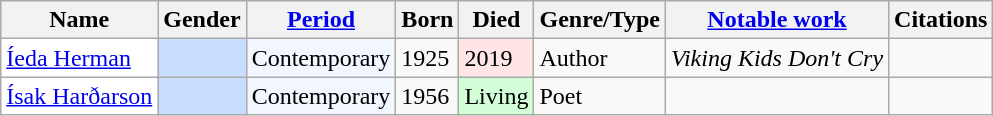<table class="wikitable sortable sort-under" summary="The first column lists the names, starting with given name, then surname. The next column gives the gender. The next three columns give details on when the individual lived, then the specialisation of the individual, with a notable work and citations following.">
<tr>
<th scope="col">Name</th>
<th scope="col">Gender</th>
<th scope="col" class="unsortable"><a href='#'>Period</a></th>
<th scope="col">Born</th>
<th scope="col">Died</th>
<th scope="col" class="unsortable" abbr="type">Genre/Type</th>
<th class="unsortable" scope="col"><a href='#'>Notable work</a></th>
<th scope="col" class="unsortable">Citations</th>
</tr>
<tr>
<td style="background:white"><a href='#'>Íeda Herman</a></td>
<td style="background:#c9ddff"></td>
<td style="background:#f2f7ff">Contemporary</td>
<td>1925</td>
<td style="background:#ffe5e5">2019</td>
<td>Author</td>
<td><em>Viking Kids Don't Cry</em></td>
<td></td>
</tr>
<tr>
<td style="background:white"><a href='#'>Ísak Harðarson</a></td>
<td style="background:#c9ddff"></td>
<td style="background:#f2f7ff">Contemporary</td>
<td>1956</td>
<td style="background:#d3ffd8">Living</td>
<td>Poet</td>
<td></td>
<td></td>
</tr>
</table>
